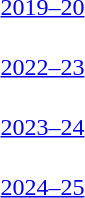<table id=toc class=toc summary=Contents>
<tr>
<th></th>
</tr>
<tr>
<td align=center><br><a href='#'>2019–20</a></td>
</tr>
<tr>
<td align=center><br><a href='#'>2022–23</a></td>
</tr>
<tr>
<td align=center><br><a href='#'>2023–24</a></td>
</tr>
<tr>
<td align=center><br><a href='#'>2024–25</a></td>
</tr>
</table>
